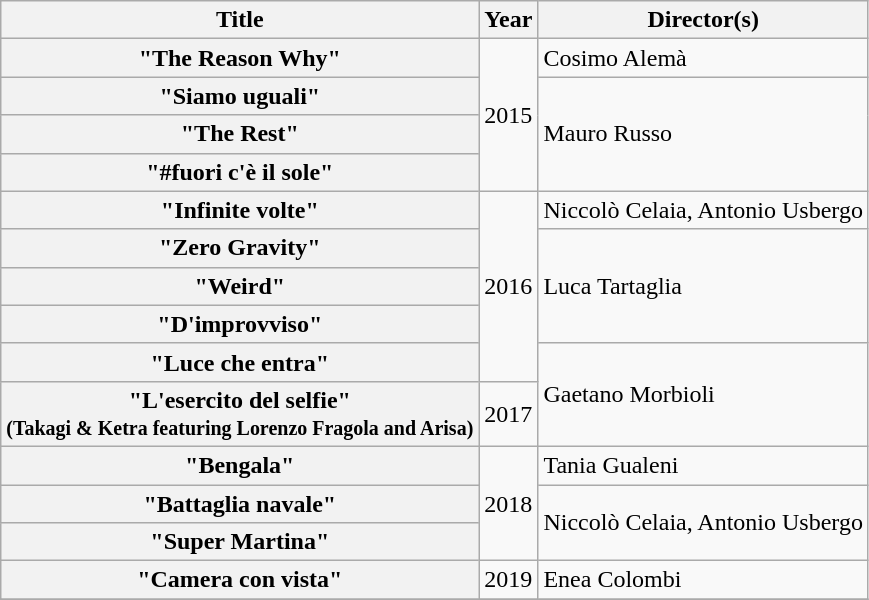<table class="wikitable plainrowheaders">
<tr>
<th>Title</th>
<th>Year</th>
<th>Director(s)</th>
</tr>
<tr>
<th scope="row">"The Reason Why"</th>
<td rowspan="4" style="text-align:center;">2015</td>
<td>Cosimo Alemà</td>
</tr>
<tr>
<th scope="row">"Siamo uguali"</th>
<td rowspan="3">Mauro Russo</td>
</tr>
<tr>
<th scope="row">"The Rest"</th>
</tr>
<tr>
<th scope="row">"#fuori c'è il sole"</th>
</tr>
<tr>
<th scope="row">"Infinite volte"</th>
<td rowspan="5" style="text-align:center;">2016</td>
<td>Niccolò Celaia, Antonio Usbergo</td>
</tr>
<tr>
<th scope="row">"Zero Gravity"</th>
<td rowspan="3">Luca Tartaglia</td>
</tr>
<tr>
<th scope="row">"Weird"</th>
</tr>
<tr>
<th scope="row">"D'improvviso"</th>
</tr>
<tr>
<th scope="row">"Luce che entra"</th>
<td rowspan="2">Gaetano Morbioli</td>
</tr>
<tr>
<th scope="row">"L'esercito del selfie"<br><small>(Takagi & Ketra featuring Lorenzo Fragola and Arisa)</small></th>
<td>2017</td>
</tr>
<tr>
<th scope="row">"Bengala"</th>
<td rowspan="3">2018</td>
<td>Tania Gualeni</td>
</tr>
<tr>
<th scope="row">"Battaglia navale"</th>
<td rowspan="2">Niccolò Celaia, Antonio Usbergo</td>
</tr>
<tr>
<th scope="row">"Super Martina"<br></th>
</tr>
<tr>
<th scope="row">"Camera con vista"<br></th>
<td>2019</td>
<td>Enea Colombi</td>
</tr>
<tr>
</tr>
</table>
